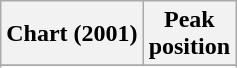<table class="wikitable sortable plainrowheaders" style="text-align:center">
<tr>
<th>Chart (2001)</th>
<th>Peak<br>position</th>
</tr>
<tr>
</tr>
<tr>
</tr>
<tr>
</tr>
</table>
